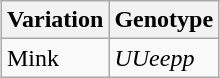<table class="wikitable" style="margin:1em auto;">
<tr>
<th>Variation</th>
<th>Genotype</th>
</tr>
<tr>
<td>Mink</td>
<td><em>UUeepp</em></td>
</tr>
</table>
